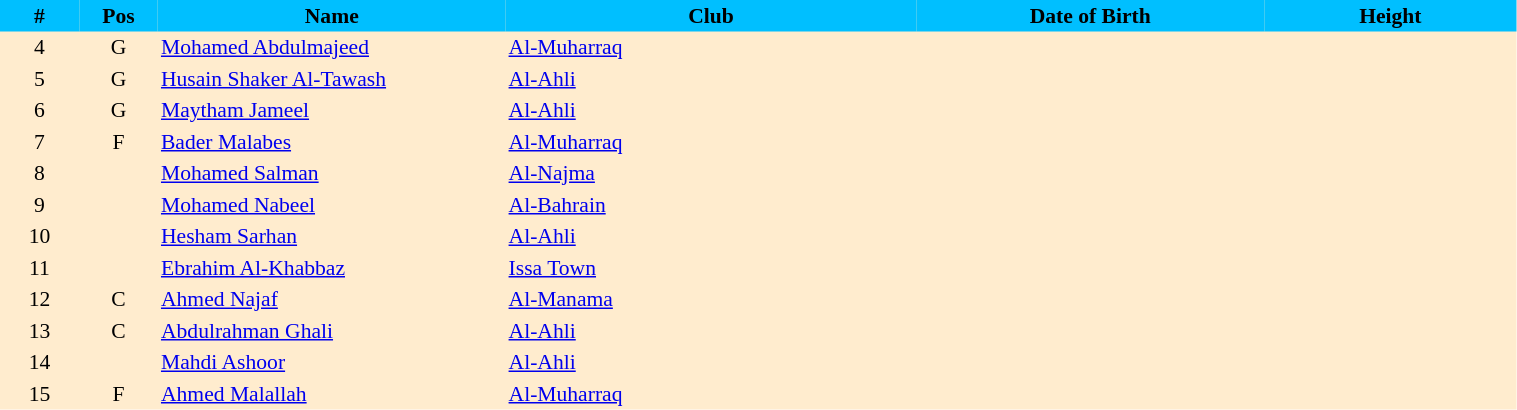<table border=0 cellpadding=2 cellspacing=0  |- bgcolor=#FFECCE style="text-align:center; font-size:90%;" width=80%>
<tr bgcolor=#00BFFF>
<th width=5%>#</th>
<th width=5%>Pos</th>
<th width=22%>Name</th>
<th width=26%>Club</th>
<th width=22%>Date of Birth</th>
<th width=16%>Height</th>
</tr>
<tr>
<td>4</td>
<td>G</td>
<td align=left><a href='#'>Mohamed Abdulmajeed</a></td>
<td align=left> <a href='#'>Al-Muharraq</a></td>
<td align=left></td>
<td></td>
</tr>
<tr>
<td>5</td>
<td>G</td>
<td align=left><a href='#'>Husain Shaker Al-Tawash</a></td>
<td align=left> <a href='#'>Al-Ahli</a></td>
<td align=left></td>
<td></td>
</tr>
<tr>
<td>6</td>
<td>G</td>
<td align=left><a href='#'>Maytham Jameel</a></td>
<td align=left> <a href='#'>Al-Ahli</a></td>
<td align=left></td>
<td></td>
</tr>
<tr>
<td>7</td>
<td>F</td>
<td align=left><a href='#'>Bader Malabes</a></td>
<td align=left> <a href='#'>Al-Muharraq</a></td>
<td align=left></td>
<td></td>
</tr>
<tr>
<td>8</td>
<td></td>
<td align=left><a href='#'>Mohamed Salman</a></td>
<td align=left> <a href='#'>Al-Najma</a></td>
<td align=left></td>
<td></td>
</tr>
<tr>
<td>9</td>
<td></td>
<td align=left><a href='#'>Mohamed Nabeel</a></td>
<td align=left> <a href='#'>Al-Bahrain</a></td>
<td align=left></td>
<td></td>
</tr>
<tr>
<td>10</td>
<td></td>
<td align=left><a href='#'>Hesham Sarhan</a></td>
<td align=left> <a href='#'>Al-Ahli</a></td>
<td align=left></td>
<td></td>
</tr>
<tr>
<td>11</td>
<td></td>
<td align=left><a href='#'>Ebrahim Al-Khabbaz</a></td>
<td align=left> <a href='#'>Issa Town</a></td>
<td align=left></td>
<td></td>
</tr>
<tr>
<td>12</td>
<td>C</td>
<td align=left><a href='#'>Ahmed Najaf</a></td>
<td align=left> <a href='#'>Al-Manama</a></td>
<td align=left></td>
<td></td>
</tr>
<tr>
<td>13</td>
<td>C</td>
<td align=left><a href='#'>Abdulrahman Ghali</a></td>
<td align=left> <a href='#'>Al-Ahli</a></td>
<td align=left></td>
<td></td>
</tr>
<tr>
<td>14</td>
<td></td>
<td align=left><a href='#'>Mahdi Ashoor</a></td>
<td align=left> <a href='#'>Al-Ahli</a></td>
<td align=left></td>
<td></td>
</tr>
<tr>
<td>15</td>
<td>F</td>
<td align=left><a href='#'>Ahmed Malallah</a></td>
<td align=left> <a href='#'>Al-Muharraq</a></td>
<td align=left></td>
<td></td>
</tr>
</table>
